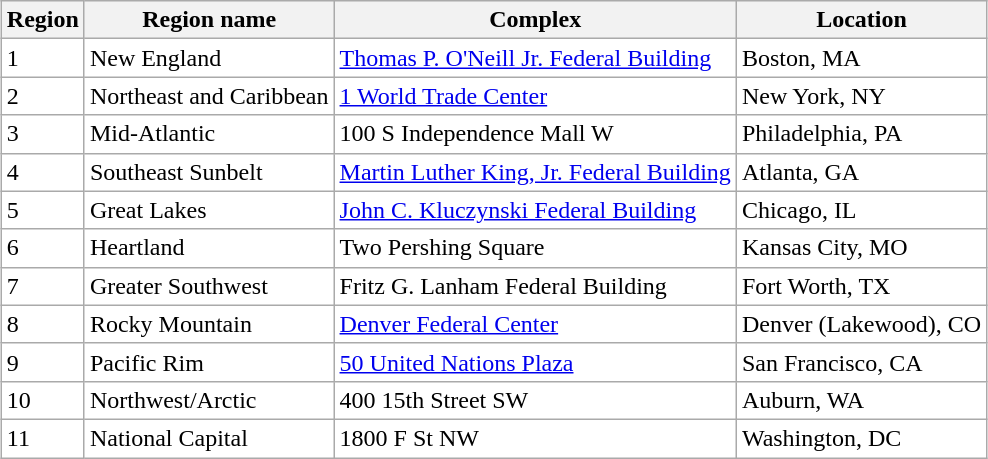<table class="wikitable" style="background:white; margin-left: auto; margin-right: auto">
<tr style="background:#efefef;">
<th>Region</th>
<th>Region name</th>
<th>Complex</th>
<th>Location</th>
</tr>
<tr>
<td>1</td>
<td>New England</td>
<td><a href='#'>Thomas P. O'Neill Jr. Federal Building</a></td>
<td>Boston, MA</td>
</tr>
<tr>
<td>2</td>
<td>Northeast and Caribbean</td>
<td><a href='#'>1 World Trade Center</a></td>
<td>New York, NY</td>
</tr>
<tr>
<td>3</td>
<td>Mid-Atlantic</td>
<td>100 S Independence Mall W</td>
<td>Philadelphia, PA</td>
</tr>
<tr>
<td>4</td>
<td>Southeast Sunbelt</td>
<td><a href='#'>Martin Luther King, Jr. Federal Building</a></td>
<td>Atlanta, GA</td>
</tr>
<tr>
<td>5</td>
<td>Great Lakes</td>
<td><a href='#'>John C. Kluczynski Federal Building</a></td>
<td>Chicago, IL</td>
</tr>
<tr>
<td>6</td>
<td>Heartland</td>
<td>Two Pershing Square</td>
<td>Kansas City, MO</td>
</tr>
<tr>
<td>7</td>
<td>Greater Southwest</td>
<td>Fritz G. Lanham Federal Building</td>
<td>Fort Worth, TX</td>
</tr>
<tr>
<td>8</td>
<td>Rocky Mountain</td>
<td><a href='#'>Denver Federal Center</a></td>
<td>Denver (Lakewood), CO</td>
</tr>
<tr>
<td>9</td>
<td>Pacific Rim</td>
<td><a href='#'>50 United Nations Plaza</a></td>
<td>San Francisco, CA</td>
</tr>
<tr>
<td>10</td>
<td>Northwest/Arctic</td>
<td>400 15th Street SW</td>
<td>Auburn, WA</td>
</tr>
<tr>
<td>11</td>
<td>National Capital</td>
<td>1800 F St NW</td>
<td>Washington, DC</td>
</tr>
</table>
